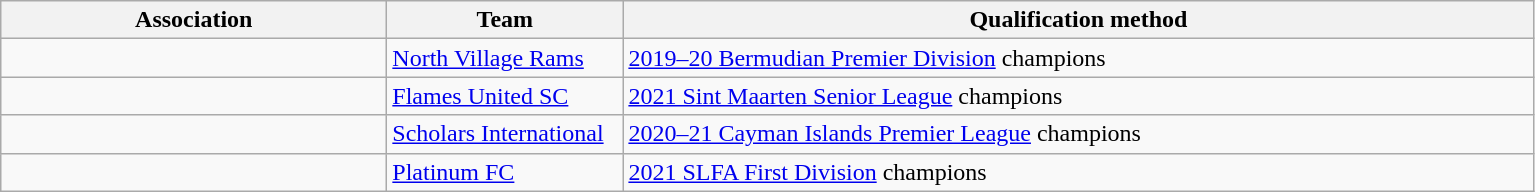<table class="wikitable">
<tr>
<th width=250>Association</th>
<th width=150>Team</th>
<th width=600>Qualification method</th>
</tr>
<tr>
<td></td>
<td><a href='#'>North Village Rams</a></td>
<td><a href='#'>2019–20 Bermudian Premier Division</a> champions</td>
</tr>
<tr>
<td></td>
<td><a href='#'>Flames United SC</a></td>
<td><a href='#'>2021 Sint Maarten Senior League</a> champions</td>
</tr>
<tr>
<td></td>
<td><a href='#'>Scholars International</a></td>
<td><a href='#'>2020–21 Cayman Islands Premier League</a> champions</td>
</tr>
<tr>
<td></td>
<td><a href='#'>Platinum FC</a></td>
<td><a href='#'>2021 SLFA First Division</a> champions</td>
</tr>
</table>
